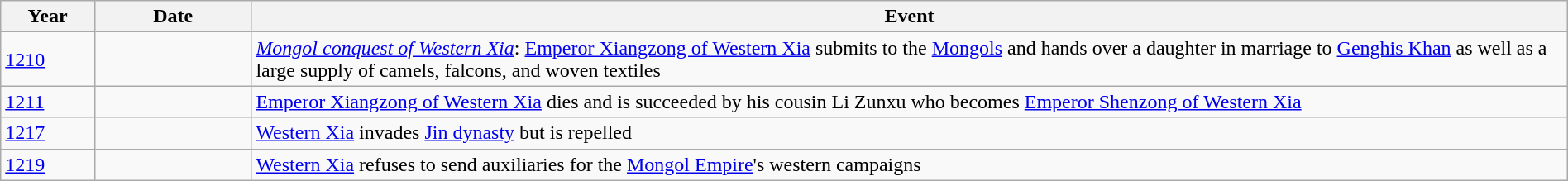<table class="wikitable" width="100%">
<tr>
<th style="width:6%">Year</th>
<th style="width:10%">Date</th>
<th>Event</th>
</tr>
<tr>
<td><a href='#'>1210</a></td>
<td></td>
<td><em><a href='#'>Mongol conquest of Western Xia</a></em>: <a href='#'>Emperor Xiangzong of Western Xia</a> submits to the <a href='#'>Mongols</a> and hands over a daughter in marriage to <a href='#'>Genghis Khan</a> as well as a large supply of camels, falcons, and woven textiles</td>
</tr>
<tr>
<td><a href='#'>1211</a></td>
<td></td>
<td><a href='#'>Emperor Xiangzong of Western Xia</a> dies and is succeeded by his cousin Li Zunxu who becomes <a href='#'>Emperor Shenzong of Western Xia</a></td>
</tr>
<tr>
<td><a href='#'>1217</a></td>
<td></td>
<td><a href='#'>Western Xia</a> invades <a href='#'>Jin dynasty</a> but is repelled</td>
</tr>
<tr>
<td><a href='#'>1219</a></td>
<td></td>
<td><a href='#'>Western Xia</a> refuses to send auxiliaries for the <a href='#'>Mongol Empire</a>'s western campaigns</td>
</tr>
</table>
